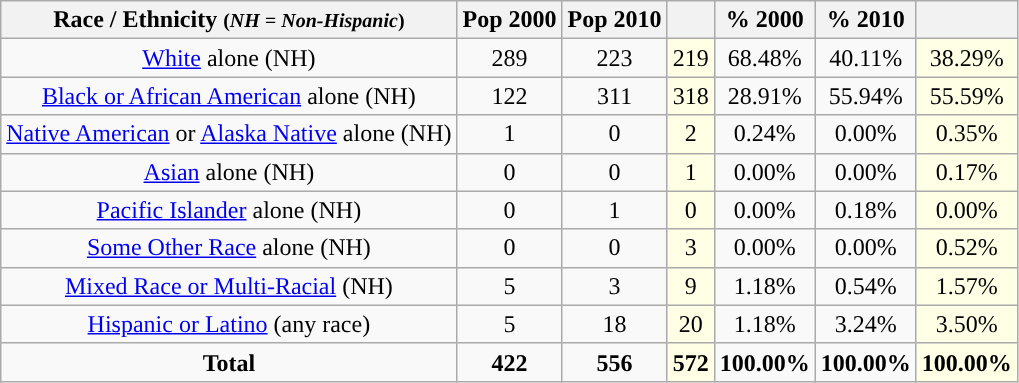<table class="wikitable" style="text-align:center;">
<tr>
<th>Race / Ethnicity <small>(<em>NH = Non-Hispanic</em>)</small></th>
<th>Pop 2000</th>
<th>Pop 2010</th>
<th></th>
<th>% 2000</th>
<th>% 2010</th>
<th></th>
</tr>
<tr>
<td><a href='#'>White</a> alone (NH)</td>
<td>289</td>
<td>223</td>
<td style='background: #ffffe6;'>219</td>
<td>68.48%</td>
<td>40.11%</td>
<td style='background: #ffffe6;'>38.29%</td>
</tr>
<tr>
<td><a href='#'>Black or African American</a> alone (NH)</td>
<td>122</td>
<td>311</td>
<td style='background: #ffffe6;'>318</td>
<td>28.91%</td>
<td>55.94%</td>
<td style='background: #ffffe6;'>55.59%</td>
</tr>
<tr>
<td><a href='#'>Native American</a> or <a href='#'>Alaska Native</a> alone (NH)</td>
<td>1</td>
<td>0</td>
<td style='background: #ffffe6;'>2</td>
<td>0.24%</td>
<td>0.00%</td>
<td style='background: #ffffe6;'>0.35%</td>
</tr>
<tr>
<td><a href='#'>Asian</a> alone (NH)</td>
<td>0</td>
<td>0</td>
<td style='background: #ffffe6;'>1</td>
<td>0.00%</td>
<td>0.00%</td>
<td style='background: #ffffe6;'>0.17%</td>
</tr>
<tr>
<td><a href='#'>Pacific Islander</a> alone (NH)</td>
<td>0</td>
<td>1</td>
<td style='background: #ffffe6;'>0</td>
<td>0.00%</td>
<td>0.18%</td>
<td style='background: #ffffe6;'>0.00%</td>
</tr>
<tr>
<td><a href='#'>Some Other Race</a> alone (NH)</td>
<td>0</td>
<td>0</td>
<td style='background: #ffffe6;'>3</td>
<td>0.00%</td>
<td>0.00%</td>
<td style='background: #ffffe6;'>0.52%</td>
</tr>
<tr>
<td><a href='#'>Mixed Race or Multi-Racial</a> (NH)</td>
<td>5</td>
<td>3</td>
<td style='background: #ffffe6;'>9</td>
<td>1.18%</td>
<td>0.54%</td>
<td style='background: #ffffe6;'>1.57%</td>
</tr>
<tr>
<td><a href='#'>Hispanic or Latino</a> (any race)</td>
<td>5</td>
<td>18</td>
<td style='background: #ffffe6;'>20</td>
<td>1.18%</td>
<td>3.24%</td>
<td style='background: #ffffe6;'>3.50%</td>
</tr>
<tr>
<td><strong>Total</strong></td>
<td><strong>422</strong></td>
<td><strong>556</strong></td>
<td style='background: #ffffe6;'><strong>572</strong></td>
<td><strong>100.00%</strong></td>
<td><strong>100.00%</strong></td>
<td style='background: #ffffe6;'><strong>100.00%</strong></td>
</tr>
</table>
